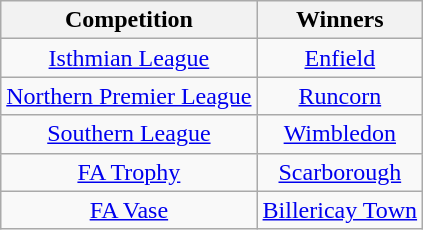<table class="wikitable" style="text-align:center;">
<tr>
<th>Competition</th>
<th>Winners</th>
</tr>
<tr>
<td><a href='#'>Isthmian League</a></td>
<td><a href='#'>Enfield</a></td>
</tr>
<tr>
<td><a href='#'>Northern Premier League</a></td>
<td><a href='#'>Runcorn</a></td>
</tr>
<tr>
<td><a href='#'>Southern League</a></td>
<td><a href='#'>Wimbledon</a></td>
</tr>
<tr>
<td><a href='#'>FA Trophy</a></td>
<td><a href='#'>Scarborough</a></td>
</tr>
<tr>
<td><a href='#'>FA Vase</a></td>
<td><a href='#'>Billericay Town</a></td>
</tr>
</table>
